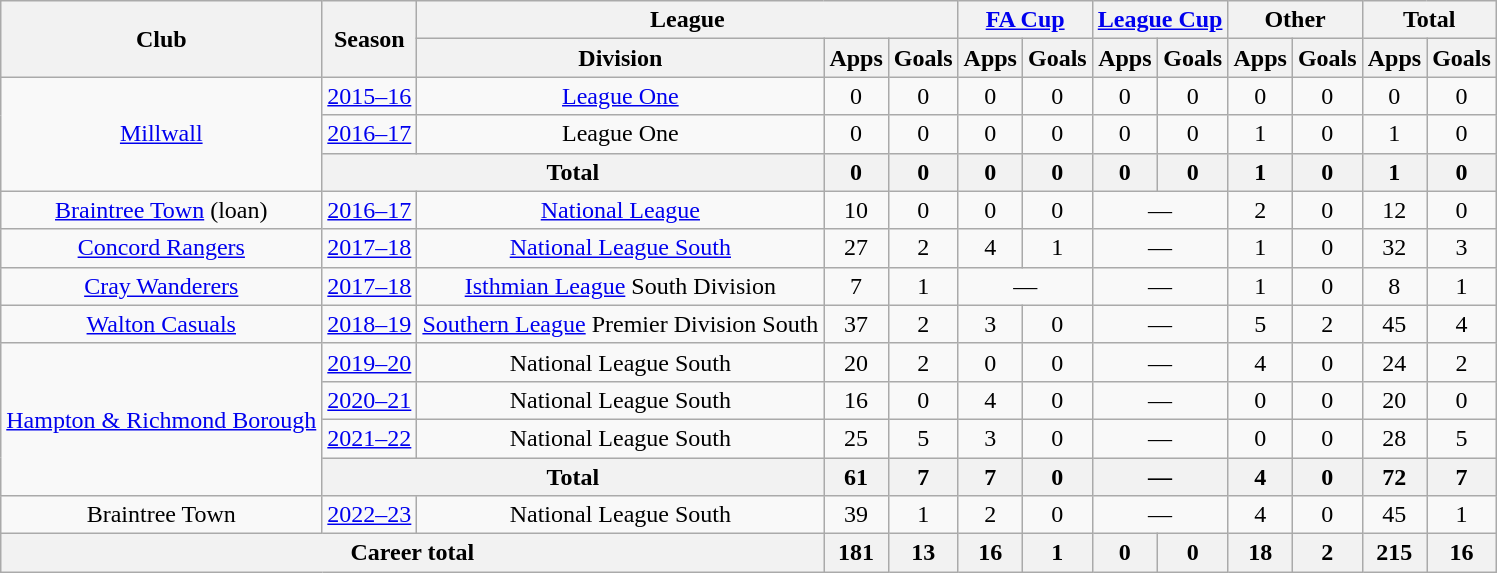<table class="wikitable" style="text-align: center">
<tr>
<th rowspan="2">Club</th>
<th rowspan="2">Season</th>
<th colspan="3">League</th>
<th colspan="2"><a href='#'>FA Cup</a></th>
<th colspan="2"><a href='#'>League Cup</a></th>
<th colspan="2">Other</th>
<th colspan="2">Total</th>
</tr>
<tr>
<th>Division</th>
<th>Apps</th>
<th>Goals</th>
<th>Apps</th>
<th>Goals</th>
<th>Apps</th>
<th>Goals</th>
<th>Apps</th>
<th>Goals</th>
<th>Apps</th>
<th>Goals</th>
</tr>
<tr>
<td rowspan="3"><a href='#'>Millwall</a></td>
<td><a href='#'>2015–16</a></td>
<td><a href='#'>League One</a></td>
<td>0</td>
<td>0</td>
<td>0</td>
<td>0</td>
<td>0</td>
<td>0</td>
<td>0</td>
<td>0</td>
<td>0</td>
<td>0</td>
</tr>
<tr>
<td><a href='#'>2016–17</a></td>
<td>League One</td>
<td>0</td>
<td>0</td>
<td>0</td>
<td>0</td>
<td>0</td>
<td>0</td>
<td>1</td>
<td>0</td>
<td>1</td>
<td>0</td>
</tr>
<tr>
<th colspan="2">Total</th>
<th>0</th>
<th>0</th>
<th>0</th>
<th>0</th>
<th>0</th>
<th>0</th>
<th>1</th>
<th>0</th>
<th>1</th>
<th>0</th>
</tr>
<tr>
<td><a href='#'>Braintree Town</a> (loan)</td>
<td><a href='#'>2016–17</a></td>
<td><a href='#'>National League</a></td>
<td>10</td>
<td>0</td>
<td>0</td>
<td>0</td>
<td colspan="2">—</td>
<td>2</td>
<td>0</td>
<td>12</td>
<td>0</td>
</tr>
<tr>
<td><a href='#'>Concord Rangers</a></td>
<td><a href='#'>2017–18</a></td>
<td><a href='#'>National League South</a></td>
<td>27</td>
<td>2</td>
<td>4</td>
<td>1</td>
<td colspan="2">—</td>
<td>1</td>
<td>0</td>
<td>32</td>
<td>3</td>
</tr>
<tr>
<td><a href='#'>Cray Wanderers</a></td>
<td><a href='#'>2017–18</a></td>
<td><a href='#'>Isthmian League</a> South Division</td>
<td>7</td>
<td>1</td>
<td colspan="2">—</td>
<td colspan="2">—</td>
<td>1</td>
<td>0</td>
<td>8</td>
<td>1</td>
</tr>
<tr>
<td><a href='#'>Walton Casuals</a></td>
<td><a href='#'>2018–19</a></td>
<td><a href='#'>Southern League</a> Premier Division South</td>
<td>37</td>
<td>2</td>
<td>3</td>
<td>0</td>
<td colspan="2">—</td>
<td>5</td>
<td>2</td>
<td>45</td>
<td>4</td>
</tr>
<tr>
<td rowspan="4"><a href='#'>Hampton & Richmond Borough</a></td>
<td><a href='#'>2019–20</a></td>
<td>National League South</td>
<td>20</td>
<td>2</td>
<td>0</td>
<td>0</td>
<td colspan="2">—</td>
<td>4</td>
<td>0</td>
<td>24</td>
<td>2</td>
</tr>
<tr>
<td><a href='#'>2020–21</a></td>
<td>National League South</td>
<td>16</td>
<td>0</td>
<td>4</td>
<td>0</td>
<td colspan="2">—</td>
<td>0</td>
<td>0</td>
<td>20</td>
<td>0</td>
</tr>
<tr>
<td><a href='#'>2021–22</a></td>
<td>National League South</td>
<td>25</td>
<td>5</td>
<td>3</td>
<td>0</td>
<td colspan="2">—</td>
<td>0</td>
<td>0</td>
<td>28</td>
<td>5</td>
</tr>
<tr>
<th colspan="2">Total</th>
<th>61</th>
<th>7</th>
<th>7</th>
<th>0</th>
<th colspan="2">—</th>
<th>4</th>
<th>0</th>
<th>72</th>
<th>7</th>
</tr>
<tr>
<td>Braintree Town</td>
<td><a href='#'>2022–23</a></td>
<td>National League South</td>
<td>39</td>
<td>1</td>
<td>2</td>
<td>0</td>
<td colspan="2">—</td>
<td>4</td>
<td>0</td>
<td>45</td>
<td>1</td>
</tr>
<tr>
<th colspan="3">Career total</th>
<th>181</th>
<th>13</th>
<th>16</th>
<th>1</th>
<th>0</th>
<th>0</th>
<th>18</th>
<th>2</th>
<th>215</th>
<th>16</th>
</tr>
</table>
